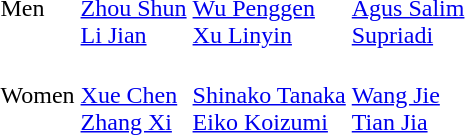<table>
<tr>
<td>Men<br></td>
<td><br><a href='#'>Zhou Shun</a><br><a href='#'>Li Jian</a></td>
<td><br><a href='#'>Wu Penggen</a><br><a href='#'>Xu Linyin</a></td>
<td><br><a href='#'>Agus Salim</a><br><a href='#'>Supriadi</a></td>
</tr>
<tr>
<td>Women<br></td>
<td><br><a href='#'>Xue Chen</a><br><a href='#'>Zhang Xi</a></td>
<td><br><a href='#'>Shinako Tanaka</a><br><a href='#'>Eiko Koizumi</a></td>
<td><br><a href='#'>Wang Jie</a><br><a href='#'>Tian Jia</a></td>
</tr>
</table>
